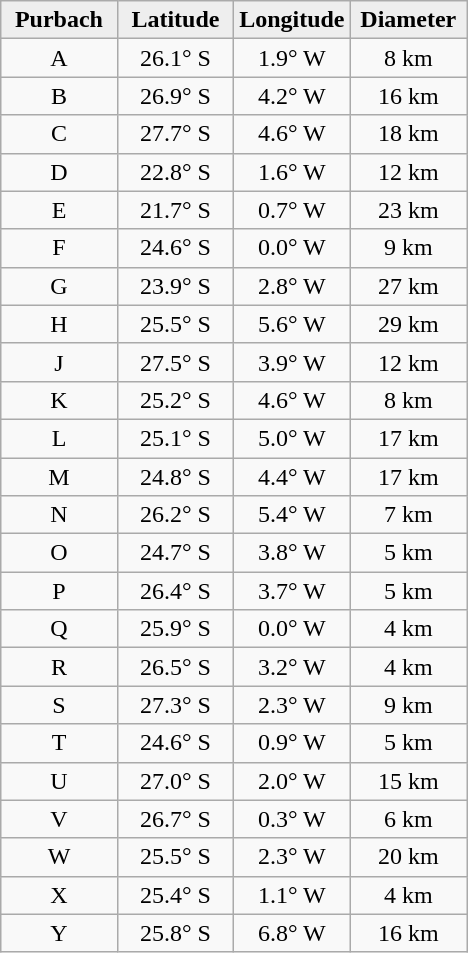<table class="wikitable">
<tr>
<th style="width:25%; background:#eee;">Purbach</th>
<th style="width:25%; background:#eee;">Latitude</th>
<th style="width:25%; background:#eee;">Longitude</th>
<th style="width:25%; background:#eee;">Diameter</th>
</tr>
<tr style="text-align:center;">
<td>A</td>
<td>26.1° S</td>
<td>1.9° W</td>
<td>8 km</td>
</tr>
<tr style="text-align:center;">
<td>B</td>
<td>26.9° S</td>
<td>4.2° W</td>
<td>16 km</td>
</tr>
<tr style="text-align:center;">
<td>C</td>
<td>27.7° S</td>
<td>4.6° W</td>
<td>18 km</td>
</tr>
<tr style="text-align:center;">
<td>D</td>
<td>22.8° S</td>
<td>1.6° W</td>
<td>12 km</td>
</tr>
<tr style="text-align:center;">
<td>E</td>
<td>21.7° S</td>
<td>0.7° W</td>
<td>23 km</td>
</tr>
<tr style="text-align:center;">
<td>F</td>
<td>24.6° S</td>
<td>0.0° W</td>
<td>9 km</td>
</tr>
<tr style="text-align:center;">
<td>G</td>
<td>23.9° S</td>
<td>2.8° W</td>
<td>27 km</td>
</tr>
<tr style="text-align:center;">
<td>H</td>
<td>25.5° S</td>
<td>5.6° W</td>
<td>29 km</td>
</tr>
<tr style="text-align:center;">
<td>J</td>
<td>27.5° S</td>
<td>3.9° W</td>
<td>12 km</td>
</tr>
<tr style="text-align:center;">
<td>K</td>
<td>25.2° S</td>
<td>4.6° W</td>
<td>8 km</td>
</tr>
<tr style="text-align:center;">
<td>L</td>
<td>25.1° S</td>
<td>5.0° W</td>
<td>17 km</td>
</tr>
<tr style="text-align:center;">
<td>M</td>
<td>24.8° S</td>
<td>4.4° W</td>
<td>17 km</td>
</tr>
<tr style="text-align:center;">
<td>N</td>
<td>26.2° S</td>
<td>5.4° W</td>
<td>7 km</td>
</tr>
<tr style="text-align:center;">
<td>O</td>
<td>24.7° S</td>
<td>3.8° W</td>
<td>5 km</td>
</tr>
<tr style="text-align:center;">
<td>P</td>
<td>26.4° S</td>
<td>3.7° W</td>
<td>5 km</td>
</tr>
<tr style="text-align:center;">
<td>Q</td>
<td>25.9° S</td>
<td>0.0° W</td>
<td>4 km</td>
</tr>
<tr style="text-align:center;">
<td>R</td>
<td>26.5° S</td>
<td>3.2° W</td>
<td>4 km</td>
</tr>
<tr style="text-align:center;">
<td>S</td>
<td>27.3° S</td>
<td>2.3° W</td>
<td>9 km</td>
</tr>
<tr style="text-align:center;">
<td>T</td>
<td>24.6° S</td>
<td>0.9° W</td>
<td>5 km</td>
</tr>
<tr style="text-align:center;">
<td>U</td>
<td>27.0° S</td>
<td>2.0° W</td>
<td>15 km</td>
</tr>
<tr style="text-align:center;">
<td>V</td>
<td>26.7° S</td>
<td>0.3° W</td>
<td>6 km</td>
</tr>
<tr style="text-align:center;">
<td>W</td>
<td>25.5° S</td>
<td>2.3° W</td>
<td>20 km</td>
</tr>
<tr style="text-align:center;">
<td>X</td>
<td>25.4° S</td>
<td>1.1° W</td>
<td>4 km</td>
</tr>
<tr style="text-align:center;">
<td>Y</td>
<td>25.8° S</td>
<td>6.8° W</td>
<td>16 km</td>
</tr>
</table>
